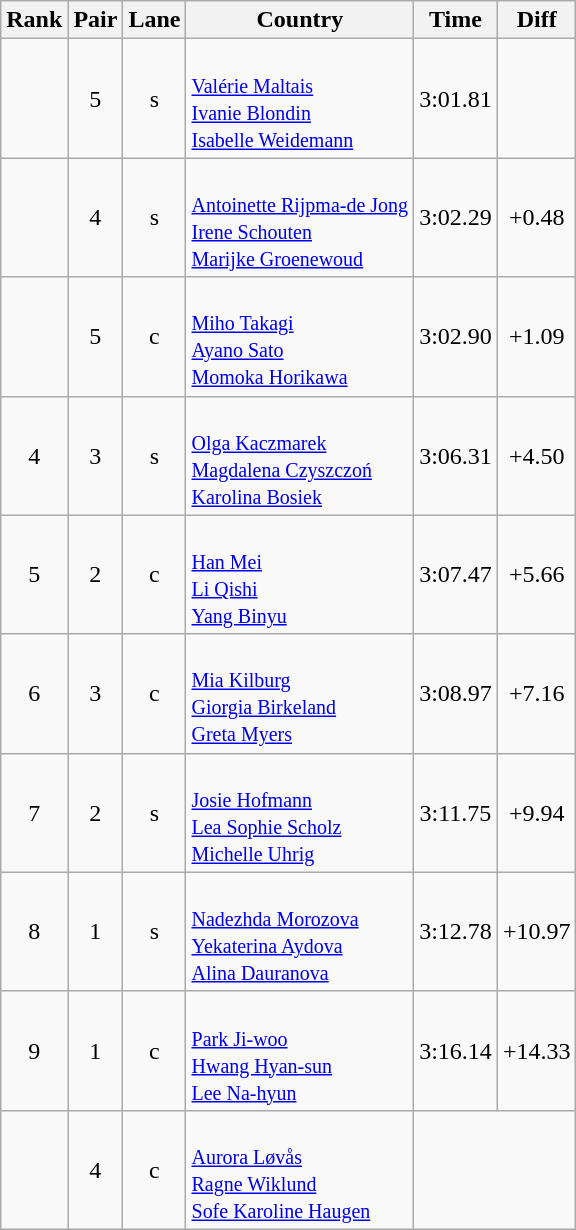<table class="wikitable sortable" style="text-align:center">
<tr>
<th>Rank</th>
<th>Pair</th>
<th>Lane</th>
<th>Country</th>
<th>Time</th>
<th>Diff</th>
</tr>
<tr>
<td></td>
<td>5</td>
<td>s</td>
<td align=left><br><small><a href='#'>Valérie Maltais</a><br><a href='#'>Ivanie Blondin</a><br><a href='#'>Isabelle Weidemann</a></small></td>
<td>3:01.81</td>
<td></td>
</tr>
<tr>
<td></td>
<td>4</td>
<td>s</td>
<td align=left><br><small><a href='#'>Antoinette Rijpma-de Jong</a><br><a href='#'>Irene Schouten</a><br><a href='#'>Marijke Groenewoud</a></small></td>
<td>3:02.29</td>
<td>+0.48</td>
</tr>
<tr>
<td></td>
<td>5</td>
<td>c</td>
<td align=left><br><small><a href='#'>Miho Takagi</a><br><a href='#'>Ayano Sato</a><br><a href='#'>Momoka Horikawa</a></small></td>
<td>3:02.90</td>
<td>+1.09</td>
</tr>
<tr>
<td>4</td>
<td>3</td>
<td>s</td>
<td align=left><br><small><a href='#'>Olga Kaczmarek</a><br><a href='#'>Magdalena Czyszczoń</a><br><a href='#'>Karolina Bosiek</a></small></td>
<td>3:06.31</td>
<td>+4.50</td>
</tr>
<tr>
<td>5</td>
<td>2</td>
<td>c</td>
<td align=left><br><small><a href='#'>Han Mei</a><br><a href='#'>Li Qishi</a><br><a href='#'>Yang Binyu</a></small></td>
<td>3:07.47</td>
<td>+5.66</td>
</tr>
<tr>
<td>6</td>
<td>3</td>
<td>c</td>
<td align=left><br><small><a href='#'>Mia Kilburg</a><br><a href='#'>Giorgia Birkeland</a><br><a href='#'>Greta Myers</a></small></td>
<td>3:08.97</td>
<td>+7.16</td>
</tr>
<tr>
<td>7</td>
<td>2</td>
<td>s</td>
<td align=left><br><small><a href='#'>Josie Hofmann</a><br><a href='#'>Lea Sophie Scholz</a><br><a href='#'>Michelle Uhrig</a></small></td>
<td>3:11.75</td>
<td>+9.94</td>
</tr>
<tr>
<td>8</td>
<td>1</td>
<td>s</td>
<td align=left><br><small><a href='#'>Nadezhda Morozova</a><br><a href='#'>Yekaterina Aydova</a><br><a href='#'>Alina Dauranova</a></small></td>
<td>3:12.78</td>
<td>+10.97</td>
</tr>
<tr>
<td>9</td>
<td>1</td>
<td>c</td>
<td align=left><br><small><a href='#'>Park Ji-woo</a><br><a href='#'>Hwang Hyan-sun</a><br><a href='#'>Lee Na-hyun</a></small></td>
<td>3:16.14</td>
<td>+14.33</td>
</tr>
<tr>
<td></td>
<td>4</td>
<td>c</td>
<td align=left><br><small><a href='#'>Aurora Løvås</a><br><a href='#'>Ragne Wiklund</a><br><a href='#'>Sofe Karoline Haugen</a></small></td>
<td colspan=2></td>
</tr>
</table>
